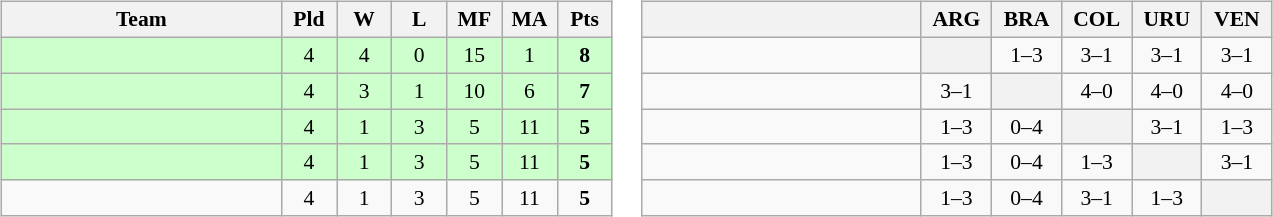<table>
<tr>
<td><br><table class="wikitable" style="text-align:center; font-size:90%">
<tr>
<th width=180>Team</th>
<th width=30>Pld</th>
<th width=30>W</th>
<th width=30>L</th>
<th width=30>MF</th>
<th width=30>MA</th>
<th width=30>Pts</th>
</tr>
<tr bgcolor="ccffcc">
<td style="text-align:left"></td>
<td>4</td>
<td>4</td>
<td>0</td>
<td>15</td>
<td>1</td>
<td><strong>8</strong></td>
</tr>
<tr bgcolor="ccffcc">
<td style="text-align:left"></td>
<td>4</td>
<td>3</td>
<td>1</td>
<td>10</td>
<td>6</td>
<td><strong>7</strong></td>
</tr>
<tr bgcolor="ccffcc">
<td style="text-align:left"></td>
<td>4</td>
<td>1</td>
<td>3</td>
<td>5</td>
<td>11</td>
<td><strong>5</strong></td>
</tr>
<tr bgcolor="ccffcc">
<td style="text-align:left"></td>
<td>4</td>
<td>1</td>
<td>3</td>
<td>5</td>
<td>11</td>
<td><strong>5</strong></td>
</tr>
<tr>
<td style="text-align:left"></td>
<td>4</td>
<td>1</td>
<td>3</td>
<td>5</td>
<td>11</td>
<td><strong>5</strong></td>
</tr>
</table>
</td>
<td><br><table class="wikitable" style="text-align:center; font-size:90%">
<tr>
<th width="180"> </th>
<th width="40">ARG</th>
<th width="40">BRA</th>
<th width="40">COL</th>
<th width="40">URU</th>
<th width="40">VEN</th>
</tr>
<tr>
<td style="text-align:left;"></td>
<th></th>
<td>1–3</td>
<td>3–1</td>
<td>3–1</td>
<td>3–1</td>
</tr>
<tr>
<td style="text-align:left;"></td>
<td>3–1</td>
<th></th>
<td>4–0</td>
<td>4–0</td>
<td>4–0</td>
</tr>
<tr>
<td style="text-align:left;"></td>
<td>1–3</td>
<td>0–4</td>
<th></th>
<td>3–1</td>
<td>1–3</td>
</tr>
<tr>
<td style="text-align:left;"></td>
<td>1–3</td>
<td>0–4</td>
<td>1–3</td>
<th></th>
<td>3–1</td>
</tr>
<tr>
<td style="text-align:left;"></td>
<td>1–3</td>
<td>0–4</td>
<td>3–1</td>
<td>1–3</td>
<th></th>
</tr>
</table>
</td>
</tr>
</table>
